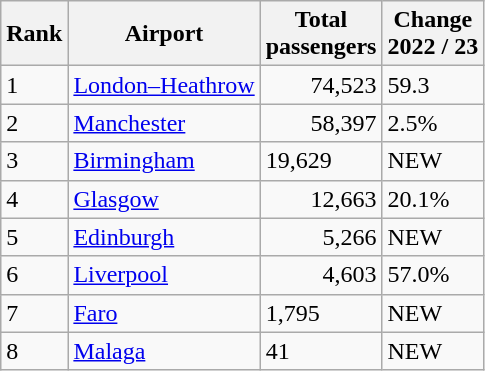<table class="wikitable sortable">
<tr>
<th>Rank</th>
<th>Airport</th>
<th>Total <br>passengers</th>
<th>Change<br>2022 / 23</th>
</tr>
<tr>
<td>1</td>
<td><a href='#'>London–Heathrow</a></td>
<td align="right">74,523</td>
<td> 59.3</td>
</tr>
<tr>
<td>2</td>
<td><a href='#'>Manchester</a></td>
<td align="right">58,397</td>
<td> 2.5%</td>
</tr>
<tr>
<td>3</td>
<td><a href='#'>Birmingham</a></td>
<td>19,629</td>
<td> NEW</td>
</tr>
<tr>
<td>4</td>
<td><a href='#'>Glasgow</a></td>
<td align='right'>12,663</td>
<td> 20.1%</td>
</tr>
<tr>
<td>5</td>
<td><a href='#'>Edinburgh</a></td>
<td align="right">5,266</td>
<td> NEW</td>
</tr>
<tr>
<td>6</td>
<td><a href='#'>Liverpool</a></td>
<td align="right">4,603</td>
<td> 57.0%</td>
</tr>
<tr>
<td>7</td>
<td><a href='#'>Faro</a></td>
<td>1,795</td>
<td> NEW</td>
</tr>
<tr>
<td>8</td>
<td><a href='#'>Malaga</a></td>
<td>41</td>
<td> NEW</td>
</tr>
</table>
